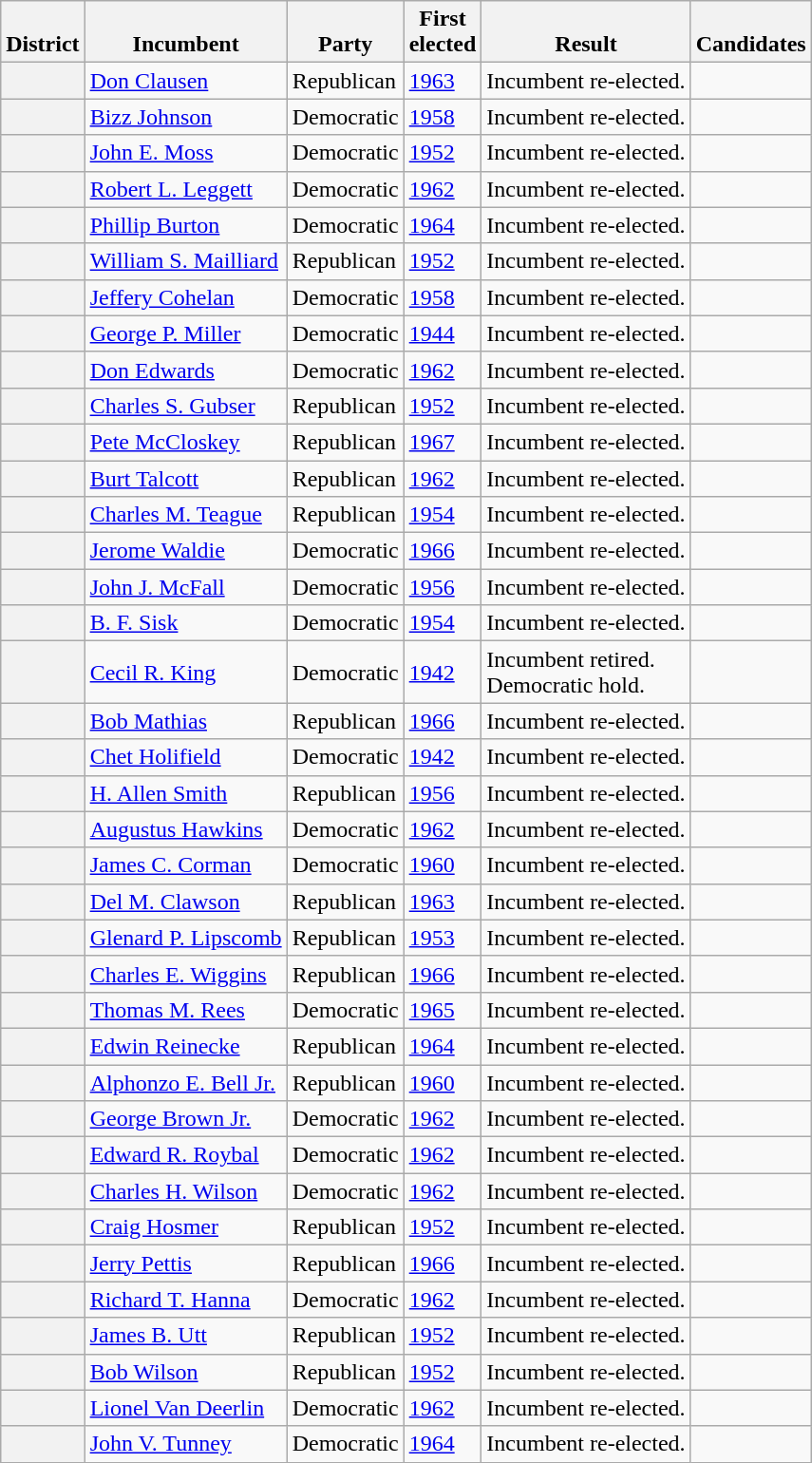<table class=wikitable>
<tr valign=bottom>
<th>District</th>
<th>Incumbent</th>
<th>Party</th>
<th>First<br>elected</th>
<th>Result</th>
<th>Candidates</th>
</tr>
<tr>
<th></th>
<td><a href='#'>Don Clausen</a></td>
<td>Republican</td>
<td><a href='#'>1963</a></td>
<td>Incumbent re-elected.</td>
<td nowrap></td>
</tr>
<tr>
<th></th>
<td><a href='#'>Bizz Johnson</a></td>
<td>Democratic</td>
<td><a href='#'>1958</a></td>
<td>Incumbent re-elected.</td>
<td nowrap></td>
</tr>
<tr>
<th></th>
<td><a href='#'>John E. Moss</a></td>
<td>Democratic</td>
<td><a href='#'>1952</a></td>
<td>Incumbent re-elected.</td>
<td nowrap></td>
</tr>
<tr>
<th></th>
<td><a href='#'>Robert L. Leggett</a></td>
<td>Democratic</td>
<td><a href='#'>1962</a></td>
<td>Incumbent re-elected.</td>
<td nowrap></td>
</tr>
<tr>
<th></th>
<td><a href='#'>Phillip Burton</a></td>
<td>Democratic</td>
<td><a href='#'>1964</a></td>
<td>Incumbent re-elected.</td>
<td nowrap></td>
</tr>
<tr>
<th></th>
<td><a href='#'>William S. Mailliard</a></td>
<td>Republican</td>
<td><a href='#'>1952</a></td>
<td>Incumbent re-elected.</td>
<td nowrap></td>
</tr>
<tr>
<th></th>
<td><a href='#'>Jeffery Cohelan</a></td>
<td>Democratic</td>
<td><a href='#'>1958</a></td>
<td>Incumbent re-elected.</td>
<td nowrap></td>
</tr>
<tr>
<th></th>
<td><a href='#'>George P. Miller</a></td>
<td>Democratic</td>
<td><a href='#'>1944</a></td>
<td>Incumbent re-elected.</td>
<td nowrap></td>
</tr>
<tr>
<th></th>
<td><a href='#'>Don Edwards</a></td>
<td>Democratic</td>
<td><a href='#'>1962</a></td>
<td>Incumbent re-elected.</td>
<td nowrap></td>
</tr>
<tr>
<th></th>
<td><a href='#'>Charles S. Gubser</a></td>
<td>Republican</td>
<td><a href='#'>1952</a></td>
<td>Incumbent re-elected.</td>
<td nowrap></td>
</tr>
<tr>
<th></th>
<td><a href='#'>Pete McCloskey</a></td>
<td>Republican</td>
<td><a href='#'>1967</a></td>
<td>Incumbent re-elected.</td>
<td nowrap></td>
</tr>
<tr>
<th></th>
<td><a href='#'>Burt Talcott</a></td>
<td>Republican</td>
<td><a href='#'>1962</a></td>
<td>Incumbent re-elected.</td>
<td nowrap></td>
</tr>
<tr>
<th></th>
<td><a href='#'>Charles M. Teague</a></td>
<td>Republican</td>
<td><a href='#'>1954</a></td>
<td>Incumbent re-elected.</td>
<td nowrap></td>
</tr>
<tr>
<th></th>
<td><a href='#'>Jerome Waldie</a></td>
<td>Democratic</td>
<td><a href='#'>1966</a></td>
<td>Incumbent re-elected.</td>
<td nowrap></td>
</tr>
<tr>
<th></th>
<td><a href='#'>John J. McFall</a></td>
<td>Democratic</td>
<td><a href='#'>1956</a></td>
<td>Incumbent re-elected.</td>
<td nowrap></td>
</tr>
<tr>
<th></th>
<td><a href='#'>B. F. Sisk</a></td>
<td>Democratic</td>
<td><a href='#'>1954</a></td>
<td>Incumbent re-elected.</td>
<td nowrap></td>
</tr>
<tr>
<th></th>
<td><a href='#'>Cecil R. King</a></td>
<td>Democratic</td>
<td><a href='#'>1942</a></td>
<td>Incumbent retired.<br>Democratic hold.</td>
<td nowrap></td>
</tr>
<tr>
<th></th>
<td><a href='#'>Bob Mathias</a></td>
<td>Republican</td>
<td><a href='#'>1966</a></td>
<td>Incumbent re-elected.</td>
<td nowrap></td>
</tr>
<tr>
<th></th>
<td><a href='#'>Chet Holifield</a></td>
<td>Democratic</td>
<td><a href='#'>1942</a></td>
<td>Incumbent re-elected.</td>
<td nowrap></td>
</tr>
<tr>
<th></th>
<td><a href='#'>H. Allen Smith</a></td>
<td>Republican</td>
<td><a href='#'>1956</a></td>
<td>Incumbent re-elected.</td>
<td nowrap></td>
</tr>
<tr>
<th></th>
<td><a href='#'>Augustus Hawkins</a></td>
<td>Democratic</td>
<td><a href='#'>1962</a></td>
<td>Incumbent re-elected.</td>
<td nowrap></td>
</tr>
<tr>
<th></th>
<td><a href='#'>James C. Corman</a></td>
<td>Democratic</td>
<td><a href='#'>1960</a></td>
<td>Incumbent re-elected.</td>
<td nowrap></td>
</tr>
<tr>
<th></th>
<td><a href='#'>Del M. Clawson</a></td>
<td>Republican</td>
<td><a href='#'>1963</a></td>
<td>Incumbent re-elected.</td>
<td nowrap></td>
</tr>
<tr>
<th></th>
<td><a href='#'>Glenard P. Lipscomb</a></td>
<td>Republican</td>
<td><a href='#'>1953</a></td>
<td>Incumbent re-elected.</td>
<td nowrap></td>
</tr>
<tr>
<th></th>
<td><a href='#'>Charles E. Wiggins</a></td>
<td>Republican</td>
<td><a href='#'>1966</a></td>
<td>Incumbent re-elected.</td>
<td nowrap></td>
</tr>
<tr>
<th></th>
<td><a href='#'>Thomas M. Rees</a></td>
<td>Democratic</td>
<td><a href='#'>1965</a></td>
<td>Incumbent re-elected.</td>
<td nowrap></td>
</tr>
<tr>
<th></th>
<td><a href='#'>Edwin Reinecke</a></td>
<td>Republican</td>
<td><a href='#'>1964</a></td>
<td>Incumbent re-elected.</td>
<td nowrap></td>
</tr>
<tr>
<th></th>
<td><a href='#'>Alphonzo E. Bell Jr.</a></td>
<td>Republican</td>
<td><a href='#'>1960</a></td>
<td>Incumbent re-elected.</td>
<td nowrap></td>
</tr>
<tr>
<th></th>
<td><a href='#'>George Brown Jr.</a></td>
<td>Democratic</td>
<td><a href='#'>1962</a></td>
<td>Incumbent re-elected.</td>
<td nowrap></td>
</tr>
<tr>
<th></th>
<td><a href='#'>Edward R. Roybal</a></td>
<td>Democratic</td>
<td><a href='#'>1962</a></td>
<td>Incumbent re-elected.</td>
<td nowrap></td>
</tr>
<tr>
<th></th>
<td><a href='#'>Charles H. Wilson</a></td>
<td>Democratic</td>
<td><a href='#'>1962</a></td>
<td>Incumbent re-elected.</td>
<td nowrap></td>
</tr>
<tr>
<th></th>
<td><a href='#'>Craig Hosmer</a></td>
<td>Republican</td>
<td><a href='#'>1952</a></td>
<td>Incumbent re-elected.</td>
<td nowrap></td>
</tr>
<tr>
<th></th>
<td><a href='#'>Jerry Pettis</a></td>
<td>Republican</td>
<td><a href='#'>1966</a></td>
<td>Incumbent re-elected.</td>
<td nowrap></td>
</tr>
<tr>
<th></th>
<td><a href='#'>Richard T. Hanna</a></td>
<td>Democratic</td>
<td><a href='#'>1962</a></td>
<td>Incumbent re-elected.</td>
<td nowrap></td>
</tr>
<tr>
<th></th>
<td><a href='#'>James B. Utt</a></td>
<td>Republican</td>
<td><a href='#'>1952</a></td>
<td>Incumbent re-elected.</td>
<td nowrap></td>
</tr>
<tr>
<th></th>
<td><a href='#'>Bob Wilson</a></td>
<td>Republican</td>
<td><a href='#'>1952</a></td>
<td>Incumbent re-elected.</td>
<td nowrap></td>
</tr>
<tr>
<th></th>
<td><a href='#'>Lionel Van Deerlin</a></td>
<td>Democratic</td>
<td><a href='#'>1962</a></td>
<td>Incumbent re-elected.</td>
<td nowrap></td>
</tr>
<tr>
<th></th>
<td><a href='#'>John V. Tunney</a></td>
<td>Democratic</td>
<td><a href='#'>1964</a></td>
<td>Incumbent re-elected.</td>
<td nowrap></td>
</tr>
</table>
